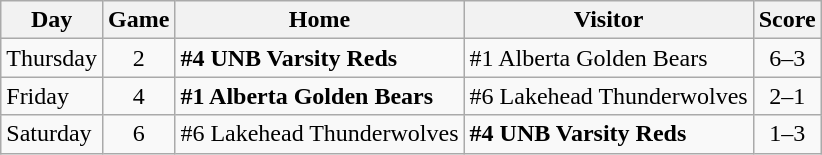<table class="wikitable">
<tr>
<th>Day</th>
<th>Game</th>
<th>Home</th>
<th>Visitor</th>
<th>Score</th>
</tr>
<tr>
<td>Thursday</td>
<td style="text-align:center">2</td>
<td><strong>#4 UNB Varsity Reds</strong></td>
<td>#1 Alberta Golden Bears</td>
<td style="text-align:center">6–3 </td>
</tr>
<tr>
<td>Friday</td>
<td style="text-align:center">4</td>
<td><strong>#1 Alberta Golden Bears</strong></td>
<td>#6 Lakehead Thunderwolves</td>
<td style="text-align:center">2–1 </td>
</tr>
<tr>
<td>Saturday</td>
<td style="text-align:center">6</td>
<td>#6 Lakehead Thunderwolves</td>
<td><strong>#4 UNB Varsity Reds</strong></td>
<td style="text-align:center">1–3 </td>
</tr>
</table>
